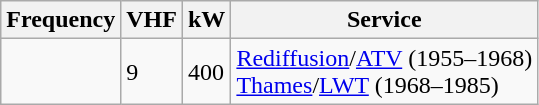<table class="wikitable sortable">
<tr>
<th>Frequency</th>
<th>VHF</th>
<th>kW</th>
<th>Service</th>
</tr>
<tr>
<td></td>
<td>9</td>
<td>400</td>
<td><a href='#'>Rediffusion</a>/<a href='#'>ATV</a> (1955–1968)<br><a href='#'>Thames</a>/<a href='#'>LWT</a> (1968–1985)</td>
</tr>
</table>
